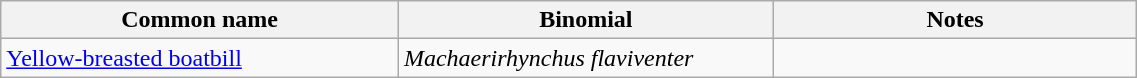<table style="width:60%;" class="wikitable">
<tr>
<th width=35%>Common name</th>
<th width=33%>Binomial</th>
<th width=32%>Notes</th>
</tr>
<tr>
<td><a href='#'>Yellow-breasted boatbill</a></td>
<td><em>Machaerirhynchus flaviventer</em></td>
<td></td>
</tr>
</table>
